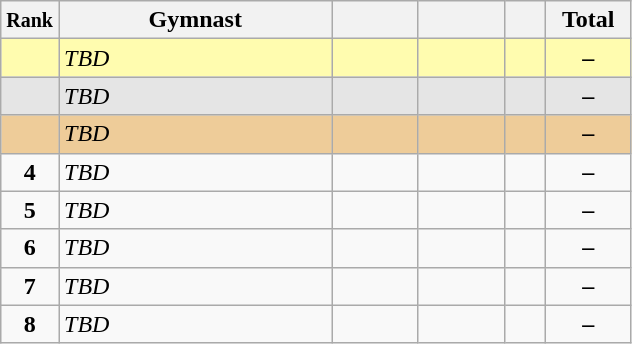<table style="text-align:center;" class="wikitable sortable">
<tr>
<th scope="col" style="width:15px;"><small>Rank</small></th>
<th scope="col" style="width:175px;">Gymnast</th>
<th scope="col" style="width:50px;"><small></small></th>
<th scope="col" style="width:50px;"><small></small></th>
<th scope="col" style="width:20px;"><small></small></th>
<th scope="col" style="width:50px;">Total</th>
</tr>
<tr style="background:#fffcaf;">
<td scope="row" style="text-align:center"><strong></strong></td>
<td style=text-align:left;"><em>TBD</em></td>
<td></td>
<td></td>
<td></td>
<td><strong>–</strong></td>
</tr>
<tr style="background:#e5e5e5;">
<td scope="row" style="text-align:center"><strong></strong></td>
<td style=text-align:left;"><em>TBD</em></td>
<td></td>
<td></td>
<td></td>
<td><strong>–</strong></td>
</tr>
<tr style="background:#ec9;">
<td style="text-align:center" scope="row"><strong></strong></td>
<td style=text-align:left;"><em>TBD</em></td>
<td></td>
<td></td>
<td></td>
<td><strong>–</strong></td>
</tr>
<tr>
<td scope="row" style="text-align:center"><strong>4</strong></td>
<td style=text-align:left;"><em>TBD</em></td>
<td></td>
<td></td>
<td></td>
<td><strong>–</strong></td>
</tr>
<tr>
<td scope="row" style="text-align:center"><strong>5</strong></td>
<td style=text-align:left;"><em>TBD</em></td>
<td></td>
<td></td>
<td></td>
<td><strong>–</strong></td>
</tr>
<tr>
<td scope="row" style="text-align:center"><strong>6</strong></td>
<td style=text-align:left;"><em>TBD</em></td>
<td></td>
<td></td>
<td></td>
<td><strong>–</strong></td>
</tr>
<tr>
<td scope="row" style="text-align:center"><strong>7</strong></td>
<td style=text-align:left;"><em>TBD</em></td>
<td></td>
<td></td>
<td></td>
<td><strong>–</strong></td>
</tr>
<tr>
<td scope="row" style="text-align:center"><strong>8</strong></td>
<td style=text-align:left;"><em>TBD</em></td>
<td></td>
<td></td>
<td></td>
<td><strong>–</strong></td>
</tr>
</table>
